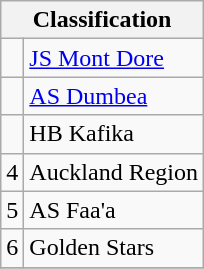<table class="wikitable" font-size: 90%;>
<tr>
<th colspan=2>Classification</th>
</tr>
<tr valign="top">
<td></td>
<td> <a href='#'>JS Mont Dore</a></td>
</tr>
<tr>
<td></td>
<td> <a href='#'>AS Dumbea</a></td>
</tr>
<tr>
<td></td>
<td> HB Kafika</td>
</tr>
<tr>
<td>4</td>
<td> Auckland Region</td>
</tr>
<tr>
<td>5</td>
<td> AS Faa'a</td>
</tr>
<tr>
<td>6</td>
<td> Golden Stars</td>
</tr>
<tr>
</tr>
</table>
